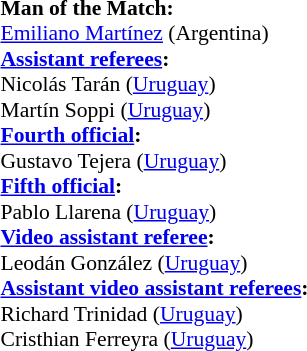<table width=50% style="font-size:90%">
<tr>
<td><br><strong>Man of the Match:</strong>
<br><a href='#'>Emiliano Martínez</a> (Argentina)<br><strong><a href='#'>Assistant referees</a>:</strong>
<br>Nicolás Tarán (<a href='#'>Uruguay</a>)
<br>Martín Soppi (<a href='#'>Uruguay</a>)
<br><strong><a href='#'>Fourth official</a>:</strong>
<br>Gustavo Tejera (<a href='#'>Uruguay</a>)
<br><strong><a href='#'>Fifth official</a>:</strong>
<br>Pablo Llarena (<a href='#'>Uruguay</a>)
<br><strong><a href='#'>Video assistant referee</a>:</strong>
<br>Leodán González (<a href='#'>Uruguay</a>)
<br><strong><a href='#'>Assistant video assistant referees</a>:</strong>
<br>Richard Trinidad (<a href='#'>Uruguay</a>)
<br>Cristhian Ferreyra (<a href='#'>Uruguay</a>)</td>
</tr>
</table>
